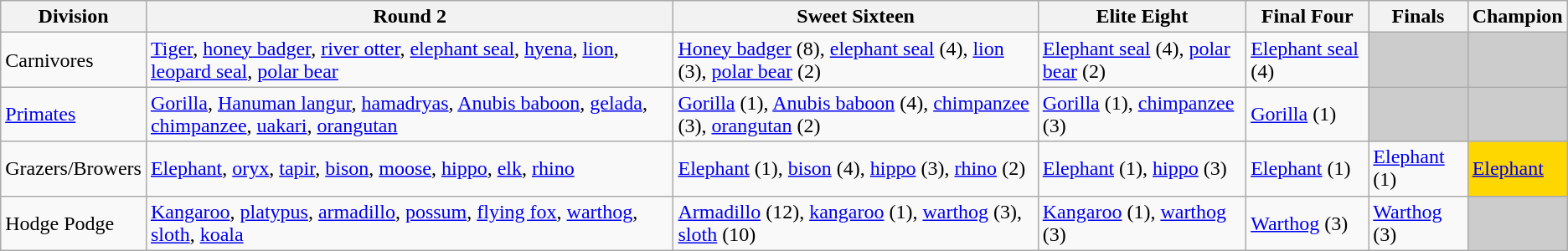<table class="wikitable">
<tr>
<th>Division</th>
<th>Round 2</th>
<th>Sweet Sixteen</th>
<th>Elite Eight</th>
<th>Final Four</th>
<th>Finals</th>
<th>Champion</th>
</tr>
<tr>
<td>Carnivores</td>
<td><a href='#'>Tiger</a>, <a href='#'>honey badger</a>, <a href='#'>river otter</a>, <a href='#'>elephant seal</a>, <a href='#'>hyena</a>, <a href='#'>lion</a>, <a href='#'>leopard seal</a>, <a href='#'>polar bear</a></td>
<td><a href='#'>Honey badger</a> (8), <a href='#'>elephant seal</a> (4), <a href='#'>lion</a> (3), <a href='#'>polar bear</a> (2)</td>
<td><a href='#'>Elephant seal</a> (4), <a href='#'>polar bear</a> (2)</td>
<td><a href='#'>Elephant seal</a> (4)</td>
<td style="background:#ccc;"></td>
<td style="background:#ccc;"></td>
</tr>
<tr>
<td><a href='#'>Primates</a></td>
<td><a href='#'>Gorilla</a>, <a href='#'>Hanuman langur</a>, <a href='#'>hamadryas</a>, <a href='#'>Anubis baboon</a>, <a href='#'>gelada</a>, <a href='#'>chimpanzee</a>, <a href='#'>uakari</a>, <a href='#'>orangutan</a></td>
<td><a href='#'>Gorilla</a> (1), <a href='#'>Anubis baboon</a> (4), <a href='#'>chimpanzee</a> (3), <a href='#'>orangutan</a> (2)</td>
<td><a href='#'>Gorilla</a> (1), <a href='#'>chimpanzee</a> (3)</td>
<td><a href='#'>Gorilla</a> (1)</td>
<td style="background:#ccc;"></td>
<td style="background:#ccc;"></td>
</tr>
<tr>
<td>Grazers/Browers</td>
<td><a href='#'>Elephant</a>, <a href='#'>oryx</a>, <a href='#'>tapir</a>, <a href='#'>bison</a>, <a href='#'>moose</a>, <a href='#'>hippo</a>, <a href='#'>elk</a>, <a href='#'>rhino</a></td>
<td><a href='#'>Elephant</a> (1), <a href='#'>bison</a> (4), <a href='#'>hippo</a> (3), <a href='#'>rhino</a> (2)</td>
<td><a href='#'>Elephant</a> (1), <a href='#'>hippo</a> (3)</td>
<td><a href='#'>Elephant</a> (1)</td>
<td><a href='#'>Elephant</a> (1)</td>
<td style="background:gold;"><a href='#'>Elephant</a></td>
</tr>
<tr>
<td>Hodge Podge</td>
<td><a href='#'>Kangaroo</a>, <a href='#'>platypus</a>, <a href='#'>armadillo</a>, <a href='#'>possum</a>, <a href='#'>flying fox</a>, <a href='#'>warthog</a>, <a href='#'>sloth</a>, <a href='#'>koala</a></td>
<td><a href='#'>Armadillo</a> (12), <a href='#'>kangaroo</a> (1), <a href='#'>warthog</a> (3), <a href='#'>sloth</a> (10)</td>
<td><a href='#'>Kangaroo</a> (1), <a href='#'>warthog</a> (3)</td>
<td><a href='#'>Warthog</a> (3)</td>
<td><a href='#'>Warthog</a> (3)</td>
<td style="background:#ccc;"></td>
</tr>
</table>
